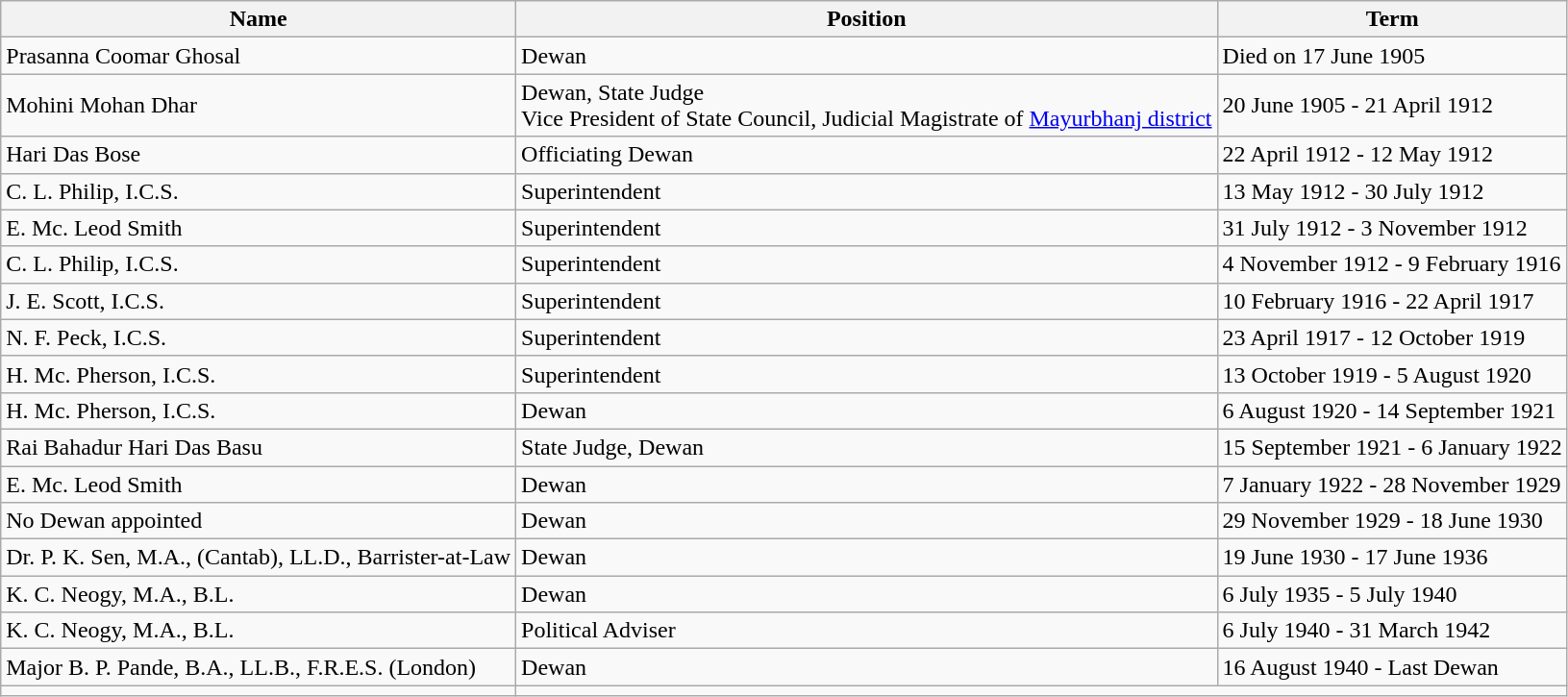<table class="wikitable">
<tr>
<th>Name</th>
<th>Position</th>
<th>Term</th>
</tr>
<tr>
<td>Prasanna Coomar Ghosal</td>
<td>Dewan</td>
<td>Died on 17 June 1905</td>
</tr>
<tr>
<td>Mohini Mohan Dhar</td>
<td>Dewan, State Judge<br>Vice President of State Council, Judicial Magistrate of <a href='#'>Mayurbhanj district</a></td>
<td>20 June 1905 - 21 April 1912</td>
</tr>
<tr>
<td>Hari Das Bose</td>
<td>Officiating Dewan</td>
<td>22 April 1912 - 12 May 1912</td>
</tr>
<tr>
<td>C. L. Philip, I.C.S.</td>
<td>Superintendent</td>
<td>13 May 1912 - 30 July 1912</td>
</tr>
<tr>
<td>E. Mc. Leod Smith</td>
<td>Superintendent</td>
<td>31 July 1912 - 3 November 1912</td>
</tr>
<tr>
<td>C. L. Philip, I.C.S.</td>
<td>Superintendent</td>
<td>4 November 1912 - 9 February 1916</td>
</tr>
<tr>
<td>J. E. Scott, I.C.S.</td>
<td>Superintendent</td>
<td>10 February 1916 - 22 April 1917</td>
</tr>
<tr>
<td>N. F. Peck, I.C.S.</td>
<td>Superintendent</td>
<td>23 April 1917 - 12 October 1919</td>
</tr>
<tr>
<td>H. Mc. Pherson, I.C.S.</td>
<td>Superintendent</td>
<td>13 October 1919 - 5 August 1920</td>
</tr>
<tr>
<td>H. Mc. Pherson, I.C.S.</td>
<td>Dewan</td>
<td>6 August 1920 - 14 September 1921</td>
</tr>
<tr>
<td>Rai Bahadur Hari Das Basu</td>
<td>State Judge, Dewan</td>
<td>15 September 1921 - 6 January 1922</td>
</tr>
<tr>
<td>E. Mc. Leod Smith</td>
<td>Dewan</td>
<td>7 January 1922 - 28 November 1929</td>
</tr>
<tr>
<td>No Dewan appointed</td>
<td>Dewan</td>
<td>29 November 1929 - 18 June 1930</td>
</tr>
<tr>
<td>Dr. P. K. Sen, M.A., (Cantab), LL.D., Barrister-at-Law</td>
<td>Dewan</td>
<td>19 June 1930 - 17 June 1936</td>
</tr>
<tr>
<td>K. C. Neogy, M.A., B.L.</td>
<td>Dewan</td>
<td>6 July 1935 - 5 July 1940</td>
</tr>
<tr>
<td>K. C. Neogy, M.A., B.L.</td>
<td>Political Adviser</td>
<td>6 July 1940 - 31 March 1942</td>
</tr>
<tr>
<td>Major B. P. Pande, B.A., LL.B., F.R.E.S. (London)</td>
<td>Dewan</td>
<td>16 August 1940 - Last Dewan</td>
</tr>
<tr>
<td></td>
</tr>
</table>
